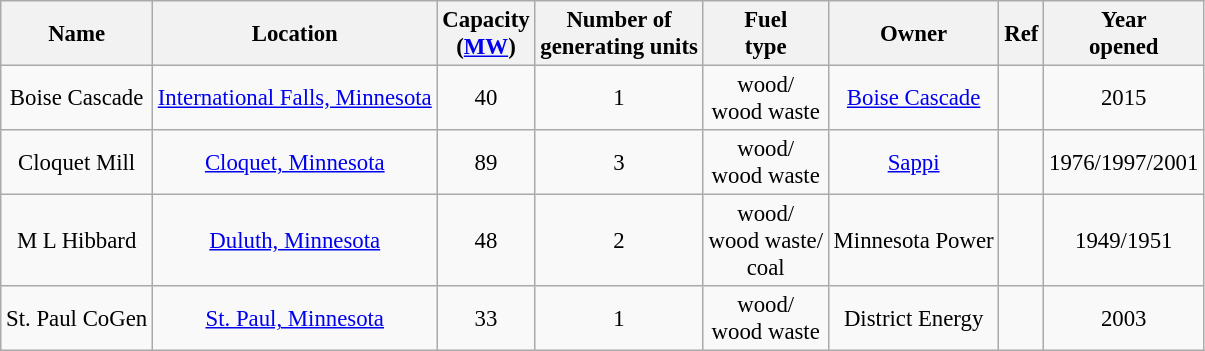<table class="wikitable sortable" style="font-size:95%; text-align:center;">
<tr>
<th>Name</th>
<th>Location</th>
<th>Capacity<br>(<a href='#'>MW</a>)</th>
<th>Number of <br>generating units</th>
<th>Fuel<br>type</th>
<th>Owner</th>
<th>Ref</th>
<th>Year<br>opened</th>
</tr>
<tr>
<td>Boise Cascade</td>
<td><a href='#'>International Falls, Minnesota</a></td>
<td>40</td>
<td>1</td>
<td>wood/<br>wood waste</td>
<td><a href='#'>Boise Cascade</a></td>
<td></td>
<td>2015</td>
</tr>
<tr>
<td>Cloquet Mill</td>
<td><a href='#'>Cloquet, Minnesota</a></td>
<td>89</td>
<td>3</td>
<td>wood/<br>wood waste</td>
<td><a href='#'>Sappi</a></td>
<td></td>
<td>1976/1997/2001</td>
</tr>
<tr>
<td>M L Hibbard</td>
<td><a href='#'>Duluth, Minnesota</a></td>
<td>48</td>
<td>2</td>
<td>wood/<br>wood waste/<br>coal</td>
<td>Minnesota Power</td>
<td></td>
<td>1949/1951</td>
</tr>
<tr>
<td>St. Paul CoGen</td>
<td><a href='#'>St. Paul, Minnesota</a></td>
<td>33</td>
<td>1</td>
<td>wood/<br>wood waste</td>
<td>District Energy</td>
<td></td>
<td>2003</td>
</tr>
</table>
